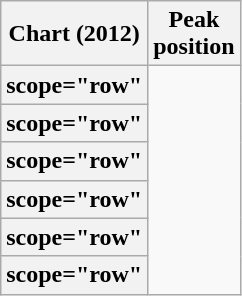<table class="wikitable sortable plainrowheaders" style="text-align:center;">
<tr>
<th scope="col">Chart (2012)</th>
<th scope="col">Peak<br>position</th>
</tr>
<tr>
<th>scope="row" </th>
</tr>
<tr>
<th>scope="row" </th>
</tr>
<tr>
<th>scope="row" </th>
</tr>
<tr>
<th>scope="row" </th>
</tr>
<tr>
<th>scope="row" </th>
</tr>
<tr>
<th>scope="row" </th>
</tr>
</table>
